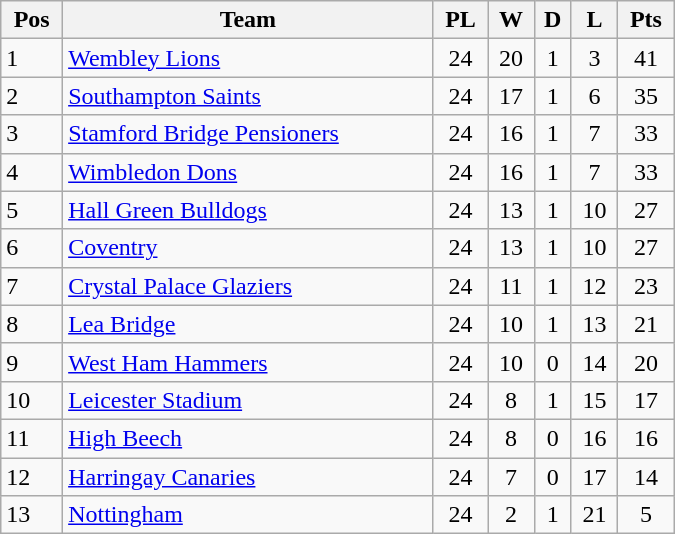<table class=wikitable width="450">
<tr>
<th>Pos</th>
<th>Team</th>
<th>PL</th>
<th>W</th>
<th>D</th>
<th>L</th>
<th>Pts</th>
</tr>
<tr>
<td>1</td>
<td><a href='#'>Wembley Lions</a></td>
<td align="center">24</td>
<td align="center">20</td>
<td align="center">1</td>
<td align="center">3</td>
<td align="center">41</td>
</tr>
<tr>
<td>2</td>
<td><a href='#'>Southampton Saints</a></td>
<td align="center">24</td>
<td align="center">17</td>
<td align="center">1</td>
<td align="center">6</td>
<td align="center">35</td>
</tr>
<tr>
<td>3</td>
<td><a href='#'>Stamford Bridge Pensioners</a></td>
<td align="center">24</td>
<td align="center">16</td>
<td align="center">1</td>
<td align="center">7</td>
<td align="center">33</td>
</tr>
<tr>
<td>4</td>
<td><a href='#'>Wimbledon Dons</a></td>
<td align="center">24</td>
<td align="center">16</td>
<td align="center">1</td>
<td align="center">7</td>
<td align="center">33</td>
</tr>
<tr>
<td>5</td>
<td><a href='#'>Hall Green Bulldogs</a></td>
<td align="center">24</td>
<td align="center">13</td>
<td align="center">1</td>
<td align="center">10</td>
<td align="center">27</td>
</tr>
<tr>
<td>6</td>
<td><a href='#'>Coventry</a></td>
<td align="center">24</td>
<td align="center">13</td>
<td align="center">1</td>
<td align="center">10</td>
<td align="center">27</td>
</tr>
<tr>
<td>7</td>
<td><a href='#'>Crystal Palace Glaziers</a></td>
<td align="center">24</td>
<td align="center">11</td>
<td align="center">1</td>
<td align="center">12</td>
<td align="center">23</td>
</tr>
<tr>
<td>8</td>
<td><a href='#'>Lea Bridge</a></td>
<td align="center">24</td>
<td align="center">10</td>
<td align="center">1</td>
<td align="center">13</td>
<td align="center">21</td>
</tr>
<tr>
<td>9</td>
<td><a href='#'>West Ham Hammers</a></td>
<td align="center">24</td>
<td align="center">10</td>
<td align="center">0</td>
<td align="center">14</td>
<td align="center">20</td>
</tr>
<tr>
<td>10</td>
<td><a href='#'>Leicester Stadium</a></td>
<td align="center">24</td>
<td align="center">8</td>
<td align="center">1</td>
<td align="center">15</td>
<td align="center">17</td>
</tr>
<tr>
<td>11</td>
<td><a href='#'>High Beech</a></td>
<td align="center">24</td>
<td align="center">8</td>
<td align="center">0</td>
<td align="center">16</td>
<td align="center">16</td>
</tr>
<tr>
<td>12</td>
<td><a href='#'>Harringay Canaries</a></td>
<td align="center">24</td>
<td align="center">7</td>
<td align="center">0</td>
<td align="center">17</td>
<td align="center">14</td>
</tr>
<tr>
<td>13</td>
<td><a href='#'>Nottingham</a></td>
<td align="center">24</td>
<td align="center">2</td>
<td align="center">1</td>
<td align="center">21</td>
<td align="center">5</td>
</tr>
</table>
